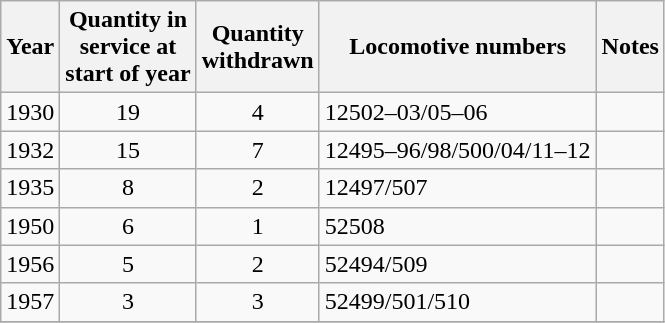<table class="wikitable" style=text-align:center>
<tr>
<th>Year</th>
<th>Quantity in<br>service at<br>start of year</th>
<th>Quantity<br>withdrawn</th>
<th>Locomotive numbers</th>
<th>Notes</th>
</tr>
<tr>
<td>1930</td>
<td>19</td>
<td>4</td>
<td align=left>12502–03/05–06</td>
<td align=left></td>
</tr>
<tr>
<td>1932</td>
<td>15</td>
<td>7</td>
<td align=left>12495–96/98/500/04/11–12</td>
<td align=left></td>
</tr>
<tr>
<td>1935</td>
<td>8</td>
<td>2</td>
<td align=left>12497/507</td>
<td align=left></td>
</tr>
<tr>
<td>1950</td>
<td>6</td>
<td>1</td>
<td align=left>52508</td>
<td align=left></td>
</tr>
<tr>
<td>1956</td>
<td>5</td>
<td>2</td>
<td align=left>52494/509</td>
<td align=left></td>
</tr>
<tr>
<td>1957</td>
<td>3</td>
<td>3</td>
<td align=left>52499/501/510</td>
<td align=left></td>
</tr>
<tr>
</tr>
</table>
